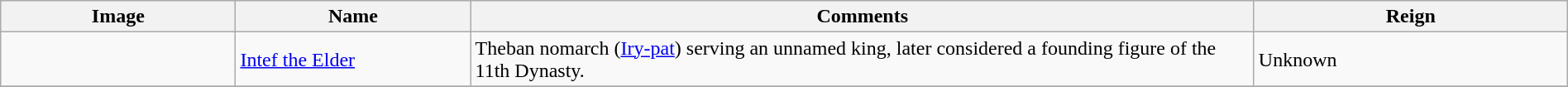<table class="wikitable" width="100%">
<tr>
<th width="15%">Image</th>
<th width="15%">Name</th>
<th width="50%">Comments</th>
<th width="20%">Reign</th>
</tr>
<tr>
<td></td>
<td><a href='#'>Intef the Elder</a></td>
<td>Theban nomarch (<a href='#'>Iry-pat</a>) serving an unnamed king, later considered a founding figure of the 11th Dynasty.</td>
<td>Unknown</td>
</tr>
<tr>
</tr>
</table>
